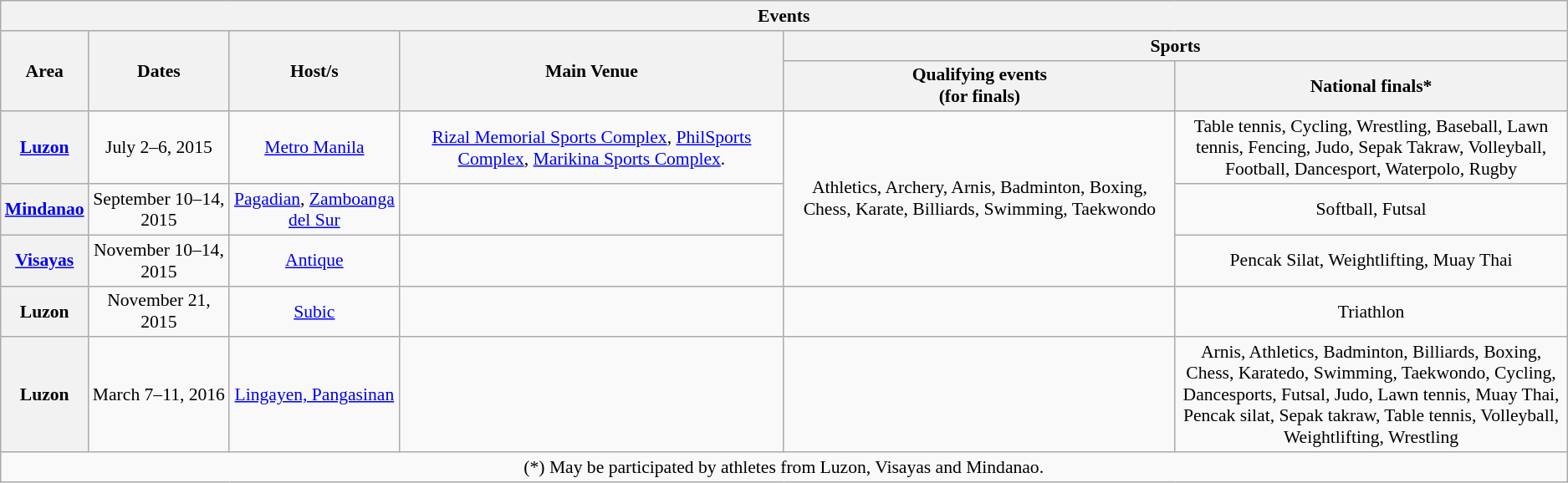<table class="wikitable" style="text-align:center; font-size:90%;">
<tr>
<th colspan=6>Events</th>
</tr>
<tr>
<th rowspan=2>Area</th>
<th rowspan=2>Dates</th>
<th rowspan=2>Host/s</th>
<th rowspan=2>Main Venue</th>
<th colspan=2>Sports</th>
</tr>
<tr>
<th width=25%>Qualifying events<br>(for finals)</th>
<th width=25%>National finals*</th>
</tr>
<tr>
<th><a href='#'>Luzon</a></th>
<td>July 2–6, 2015</td>
<td><a href='#'>Metro Manila</a></td>
<td><a href='#'>Rizal Memorial Sports Complex</a>, <a href='#'>PhilSports Complex</a>, <a href='#'>Marikina Sports Complex</a>.</td>
<td rowspan=3>Athletics, Archery, Arnis, Badminton, Boxing, Chess, Karate, Billiards, Swimming, Taekwondo</td>
<td>Table tennis, Cycling, Wrestling, Baseball, Lawn tennis, Fencing, Judo, Sepak Takraw, Volleyball, Football, Dancesport, Waterpolo, Rugby</td>
</tr>
<tr>
<th><a href='#'>Mindanao</a></th>
<td>September 10–14, 2015</td>
<td><a href='#'>Pagadian</a>, <a href='#'>Zamboanga del Sur</a></td>
<td></td>
<td>Softball, Futsal</td>
</tr>
<tr>
<th><a href='#'>Visayas</a></th>
<td>November 10–14, 2015</td>
<td><a href='#'>Antique</a></td>
<td></td>
<td>Pencak Silat, Weightlifting, Muay Thai</td>
</tr>
<tr>
<th>Luzon</th>
<td>November 21, 2015</td>
<td><a href='#'>Subic</a></td>
<td></td>
<td></td>
<td>Triathlon</td>
</tr>
<tr>
<th>Luzon</th>
<td>March 7–11, 2016</td>
<td><a href='#'>Lingayen, Pangasinan</a></td>
<td></td>
<td></td>
<td>Arnis, Athletics, Badminton, Billiards, Boxing, Chess, Karatedo, Swimming, Taekwondo, Cycling, Dancesports, Futsal, Judo, Lawn tennis, Muay Thai, Pencak silat, Sepak takraw, Table tennis, Volleyball, Weightlifting, Wrestling</td>
</tr>
<tr>
<td colspan=6>(*) May be participated by athletes from Luzon, Visayas and Mindanao.</td>
</tr>
</table>
